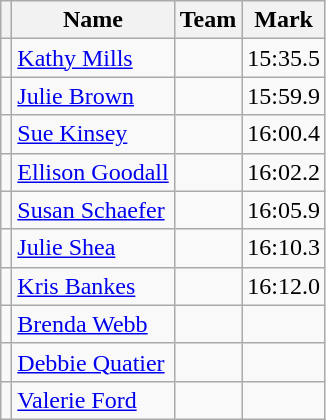<table class=wikitable>
<tr>
<th></th>
<th>Name</th>
<th>Team</th>
<th>Mark</th>
</tr>
<tr>
<td></td>
<td><a href='#'>Kathy Mills</a></td>
<td></td>
<td>15:35.5 </td>
</tr>
<tr>
<td></td>
<td><a href='#'>Julie Brown</a></td>
<td></td>
<td>15:59.9</td>
</tr>
<tr>
<td></td>
<td><a href='#'>Sue Kinsey</a></td>
<td></td>
<td>16:00.4</td>
</tr>
<tr>
<td></td>
<td><a href='#'>Ellison Goodall</a></td>
<td></td>
<td>16:02.2</td>
</tr>
<tr>
<td></td>
<td><a href='#'>Susan Schaefer</a></td>
<td></td>
<td>16:05.9</td>
</tr>
<tr>
<td></td>
<td><a href='#'>Julie Shea</a></td>
<td></td>
<td>16:10.3</td>
</tr>
<tr>
<td></td>
<td><a href='#'>Kris Bankes</a></td>
<td></td>
<td>16:12.0</td>
</tr>
<tr>
<td></td>
<td><a href='#'>Brenda Webb</a></td>
<td></td>
<td></td>
</tr>
<tr>
<td></td>
<td><a href='#'>Debbie Quatier</a></td>
<td></td>
<td></td>
</tr>
<tr>
<td></td>
<td><a href='#'>Valerie Ford</a></td>
<td></td>
<td></td>
</tr>
</table>
